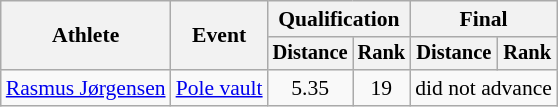<table class="wikitable" style="font-size:90%">
<tr>
<th rowspan=2>Athlete</th>
<th rowspan=2>Event</th>
<th colspan=2>Qualification</th>
<th colspan=2>Final</th>
</tr>
<tr style="font-size:95%">
<th>Distance</th>
<th>Rank</th>
<th>Distance</th>
<th>Rank</th>
</tr>
<tr align=center>
<td align=left><a href='#'>Rasmus Jørgensen</a></td>
<td style="text-align:left;"><a href='#'>Pole vault</a></td>
<td>5.35</td>
<td>19</td>
<td colspan=2>did not advance</td>
</tr>
</table>
